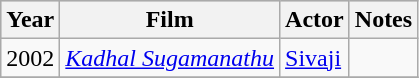<table class="wikitable">
<tr style="background:#ccc; text-align:center;">
<th>Year</th>
<th>Film</th>
<th>Actor</th>
<th>Notes</th>
</tr>
<tr>
<td>2002</td>
<td><em><a href='#'>Kadhal Sugamanathu</a></em></td>
<td><a href='#'>Sivaji</a></td>
<td></td>
</tr>
<tr>
</tr>
</table>
